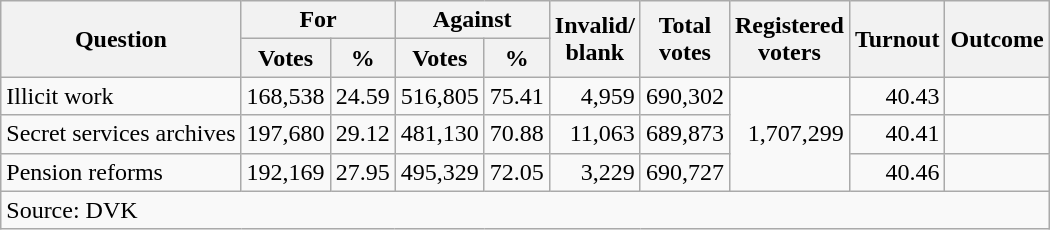<table class=wikitable style=text-align:right>
<tr>
<th rowspan=2>Question</th>
<th colspan=2>For</th>
<th colspan=2>Against</th>
<th rowspan=2>Invalid/<br>blank</th>
<th rowspan=2>Total<br>votes</th>
<th rowspan=2>Registered<br>voters</th>
<th rowspan=2>Turnout</th>
<th rowspan=2>Outcome</th>
</tr>
<tr>
<th>Votes</th>
<th>%</th>
<th>Votes</th>
<th>%</th>
</tr>
<tr>
<td align=left>Illicit work</td>
<td>168,538</td>
<td>24.59</td>
<td>516,805</td>
<td>75.41</td>
<td>4,959</td>
<td>690,302</td>
<td rowspan=3>1,707,299</td>
<td>40.43</td>
<td></td>
</tr>
<tr>
<td align=left>Secret services archives</td>
<td>197,680</td>
<td>29.12</td>
<td>481,130</td>
<td>70.88</td>
<td>11,063</td>
<td>689,873</td>
<td>40.41</td>
<td></td>
</tr>
<tr>
<td align=left>Pension reforms</td>
<td>192,169</td>
<td>27.95</td>
<td>495,329</td>
<td>72.05</td>
<td>3,229</td>
<td>690,727</td>
<td>40.46</td>
<td></td>
</tr>
<tr>
<td colspan=12 align=left>Source: DVK</td>
</tr>
</table>
